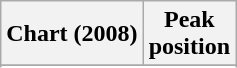<table class="wikitable sortable plainrowheaders">
<tr>
<th scope="col">Chart (2008)</th>
<th scope="col">Peak<br>position</th>
</tr>
<tr>
</tr>
<tr>
</tr>
</table>
